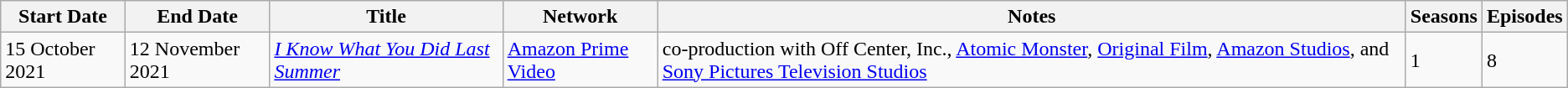<table class="wikitable sortable">
<tr>
<th>Start Date</th>
<th>End Date</th>
<th>Title</th>
<th>Network</th>
<th>Notes</th>
<th>Seasons</th>
<th>Episodes</th>
</tr>
<tr>
<td>15 October 2021</td>
<td>12 November 2021</td>
<td><em><a href='#'>I Know What You Did Last Summer</a></em></td>
<td><a href='#'>Amazon Prime Video</a></td>
<td>co-production with Off Center, Inc., <a href='#'>Atomic Monster</a>, <a href='#'>Original Film</a>, <a href='#'>Amazon Studios</a>, and <a href='#'>Sony Pictures Television Studios</a></td>
<td>1</td>
<td>8</td>
</tr>
</table>
